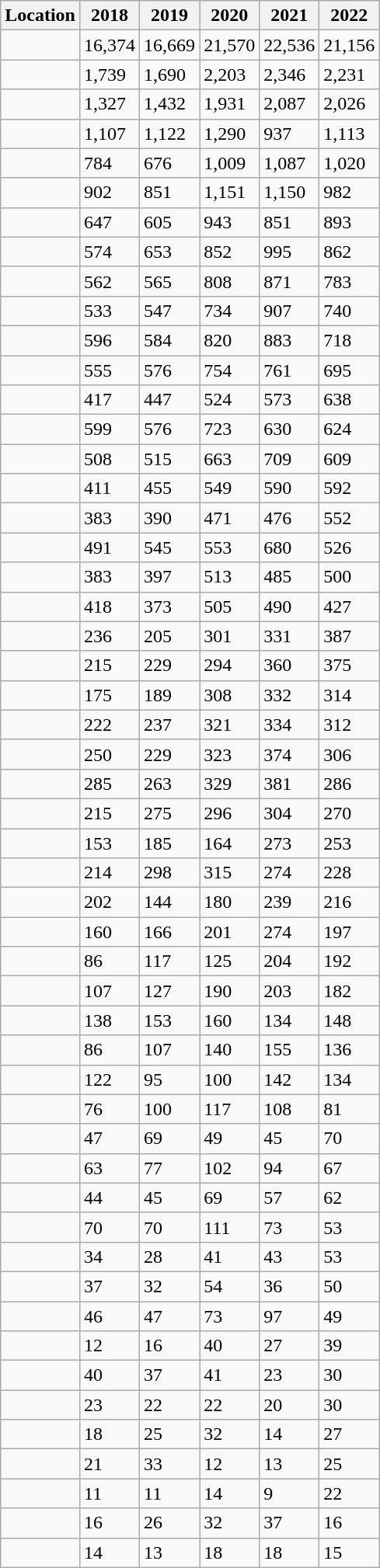<table class="wikitable sortable static-row-numbers sort-under col1left sticky-table-head sticky-table-col1 mw-datatable" >
<tr>
<th>Location</th>
<th>2018</th>
<th>2019</th>
<th>2020</th>
<th>2021</th>
<th>2022</th>
</tr>
<tr class=static-row-numbers-norank>
<td></td>
<td>16,374</td>
<td>16,669</td>
<td>21,570</td>
<td>22,536</td>
<td>21,156</td>
</tr>
<tr>
<td></td>
<td>1,739</td>
<td>1,690</td>
<td>2,203</td>
<td>2,346</td>
<td>2,231</td>
</tr>
<tr>
<td></td>
<td>1,327</td>
<td>1,432</td>
<td>1,931</td>
<td>2,087</td>
<td>2,026</td>
</tr>
<tr>
<td></td>
<td>1,107</td>
<td>1,122</td>
<td>1,290</td>
<td>937</td>
<td>1,113</td>
</tr>
<tr>
<td></td>
<td>784</td>
<td>676</td>
<td>1,009</td>
<td>1,087</td>
<td>1,020</td>
</tr>
<tr>
<td></td>
<td>902</td>
<td>851</td>
<td>1,151</td>
<td>1,150</td>
<td>982</td>
</tr>
<tr>
<td></td>
<td>647</td>
<td>605</td>
<td>943</td>
<td>851</td>
<td>893</td>
</tr>
<tr>
<td></td>
<td>574</td>
<td>653</td>
<td>852</td>
<td>995</td>
<td>862</td>
</tr>
<tr>
<td></td>
<td>562</td>
<td>565</td>
<td>808</td>
<td>871</td>
<td>783</td>
</tr>
<tr>
<td></td>
<td>533</td>
<td>547</td>
<td>734</td>
<td>907</td>
<td>740</td>
</tr>
<tr>
<td></td>
<td>596</td>
<td>584</td>
<td>820</td>
<td>883</td>
<td>718</td>
</tr>
<tr>
<td></td>
<td>555</td>
<td>576</td>
<td>754</td>
<td>761</td>
<td>695</td>
</tr>
<tr>
<td></td>
<td>417</td>
<td>447</td>
<td>524</td>
<td>573</td>
<td>638</td>
</tr>
<tr>
<td></td>
<td>599</td>
<td>576</td>
<td>723</td>
<td>630</td>
<td>624</td>
</tr>
<tr>
<td></td>
<td>508</td>
<td>515</td>
<td>663</td>
<td>709</td>
<td>609</td>
</tr>
<tr>
<td></td>
<td>411</td>
<td>455</td>
<td>549</td>
<td>590</td>
<td>592</td>
</tr>
<tr>
<td></td>
<td>383</td>
<td>390</td>
<td>471</td>
<td>476</td>
<td>552</td>
</tr>
<tr>
<td></td>
<td>491</td>
<td>545</td>
<td>553</td>
<td>680</td>
<td>526</td>
</tr>
<tr>
<td></td>
<td>383</td>
<td>397</td>
<td>513</td>
<td>485</td>
<td>500</td>
</tr>
<tr>
<td></td>
<td>418</td>
<td>373</td>
<td>505</td>
<td>490</td>
<td>427</td>
</tr>
<tr>
<td></td>
<td>236</td>
<td>205</td>
<td>301</td>
<td>331</td>
<td>387</td>
</tr>
<tr>
<td></td>
<td>215</td>
<td>229</td>
<td>294</td>
<td>360</td>
<td>375</td>
</tr>
<tr>
<td></td>
<td>175</td>
<td>189</td>
<td>308</td>
<td>332</td>
<td>314</td>
</tr>
<tr>
<td></td>
<td>222</td>
<td>237</td>
<td>321</td>
<td>334</td>
<td>312</td>
</tr>
<tr>
<td></td>
<td>250</td>
<td>229</td>
<td>323</td>
<td>374</td>
<td>306</td>
</tr>
<tr>
<td></td>
<td>285</td>
<td>263</td>
<td>329</td>
<td>381</td>
<td>286</td>
</tr>
<tr>
<td></td>
<td>215</td>
<td>275</td>
<td>296</td>
<td>304</td>
<td>270</td>
</tr>
<tr>
<td></td>
<td>153</td>
<td>185</td>
<td>164</td>
<td>273</td>
<td>253</td>
</tr>
<tr>
<td></td>
<td>214</td>
<td>298</td>
<td>315</td>
<td>274</td>
<td>228</td>
</tr>
<tr>
<td></td>
<td>202</td>
<td>144</td>
<td>180</td>
<td>239</td>
<td>216</td>
</tr>
<tr class=static-row-numbers-norank>
<td></td>
<td>160</td>
<td>166</td>
<td>201</td>
<td>274</td>
<td>197</td>
</tr>
<tr>
<td></td>
<td>86</td>
<td>117</td>
<td>125</td>
<td>204</td>
<td>192</td>
</tr>
<tr>
<td></td>
<td>107</td>
<td>127</td>
<td>190</td>
<td>203</td>
<td>182</td>
</tr>
<tr>
<td></td>
<td>138</td>
<td>153</td>
<td>160</td>
<td>134</td>
<td>148</td>
</tr>
<tr>
<td></td>
<td>86</td>
<td>107</td>
<td>140</td>
<td>155</td>
<td>136</td>
</tr>
<tr>
<td></td>
<td>122</td>
<td>95</td>
<td>100</td>
<td>142</td>
<td>134</td>
</tr>
<tr>
<td></td>
<td>76</td>
<td>100</td>
<td>117</td>
<td>108</td>
<td>81</td>
</tr>
<tr>
<td></td>
<td>47</td>
<td>69</td>
<td>49</td>
<td>45</td>
<td>70</td>
</tr>
<tr>
<td></td>
<td>63</td>
<td>77</td>
<td>102</td>
<td>94</td>
<td>67</td>
</tr>
<tr>
<td></td>
<td>44</td>
<td>45</td>
<td>69</td>
<td>57</td>
<td>62</td>
</tr>
<tr>
<td></td>
<td>70</td>
<td>70</td>
<td>111</td>
<td>73</td>
<td>53</td>
</tr>
<tr>
<td></td>
<td>34</td>
<td>28</td>
<td>41</td>
<td>43</td>
<td>53</td>
</tr>
<tr>
<td></td>
<td>37</td>
<td>32</td>
<td>54</td>
<td>36</td>
<td>50</td>
</tr>
<tr>
<td></td>
<td>46</td>
<td>47</td>
<td>73</td>
<td>97</td>
<td>49</td>
</tr>
<tr>
<td></td>
<td>12</td>
<td>16</td>
<td>40</td>
<td>27</td>
<td>39</td>
</tr>
<tr>
<td></td>
<td>40</td>
<td>37</td>
<td>41</td>
<td>23</td>
<td>30</td>
</tr>
<tr>
<td></td>
<td>23</td>
<td>22</td>
<td>22</td>
<td>20</td>
<td>30</td>
</tr>
<tr>
<td></td>
<td>18</td>
<td>25</td>
<td>32</td>
<td>14</td>
<td>27</td>
</tr>
<tr>
<td></td>
<td>21</td>
<td>33</td>
<td>12</td>
<td>13</td>
<td>25</td>
</tr>
<tr>
<td></td>
<td>11</td>
<td>11</td>
<td>14</td>
<td>9</td>
<td>22</td>
</tr>
<tr>
<td></td>
<td>16</td>
<td>26</td>
<td>32</td>
<td>37</td>
<td>16</td>
</tr>
<tr>
<td></td>
<td>14</td>
<td>13</td>
<td>18</td>
<td>18</td>
<td>15</td>
</tr>
</table>
